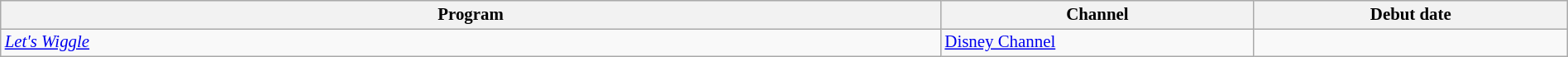<table class="wikitable sortable" width="100%" style="font-size:87%;">
<tr bgcolor="#efefef">
<th width=60%>Program</th>
<th width=20%>Channel</th>
<th width=20%>Debut date</th>
</tr>
<tr>
<td><em><a href='#'>Let's Wiggle</a></em></td>
<td><a href='#'>Disney Channel</a></td>
<td></td>
</tr>
</table>
